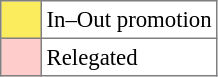<table bgcolor="#f7f8ff" cellpadding="3" cellspacing="0" border="1" style="font-size: 95%; border: gray solid 1px; border-collapse: collapse;text-align:center;">
<tr>
<td style="background: #FBEC5D;" width="20"></td>
<td bgcolor="#ffffff" align="left">In–Out promotion</td>
</tr>
<tr>
<td style="background: #FFCCCC;" width="20"></td>
<td bgcolor="#ffffff" align="left">Relegated</td>
</tr>
</table>
